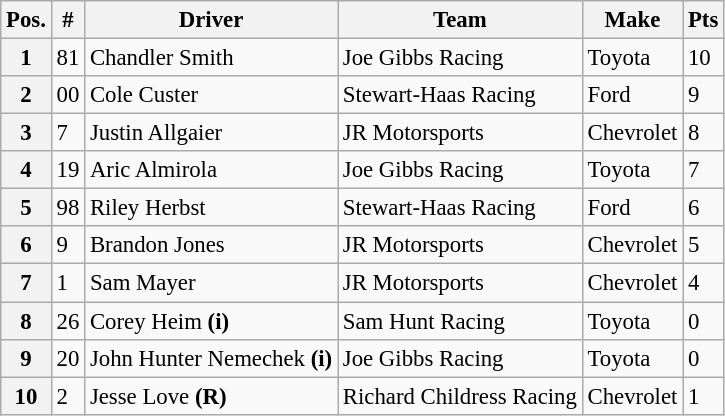<table class="wikitable" style="font-size:95%">
<tr>
<th>Pos.</th>
<th>#</th>
<th>Driver</th>
<th>Team</th>
<th>Make</th>
<th>Pts</th>
</tr>
<tr>
<th>1</th>
<td>81</td>
<td>Chandler Smith</td>
<td>Joe Gibbs Racing</td>
<td>Toyota</td>
<td>10</td>
</tr>
<tr>
<th>2</th>
<td>00</td>
<td>Cole Custer</td>
<td>Stewart-Haas Racing</td>
<td>Ford</td>
<td>9</td>
</tr>
<tr>
<th>3</th>
<td>7</td>
<td>Justin Allgaier</td>
<td>JR Motorsports</td>
<td>Chevrolet</td>
<td>8</td>
</tr>
<tr>
<th>4</th>
<td>19</td>
<td>Aric Almirola</td>
<td>Joe Gibbs Racing</td>
<td>Toyota</td>
<td>7</td>
</tr>
<tr>
<th>5</th>
<td>98</td>
<td>Riley Herbst</td>
<td>Stewart-Haas Racing</td>
<td>Ford</td>
<td>6</td>
</tr>
<tr>
<th>6</th>
<td>9</td>
<td>Brandon Jones</td>
<td>JR Motorsports</td>
<td>Chevrolet</td>
<td>5</td>
</tr>
<tr>
<th>7</th>
<td>1</td>
<td>Sam Mayer</td>
<td>JR Motorsports</td>
<td>Chevrolet</td>
<td>4</td>
</tr>
<tr>
<th>8</th>
<td>26</td>
<td>Corey Heim <strong>(i)</strong></td>
<td>Sam Hunt Racing</td>
<td>Toyota</td>
<td>0</td>
</tr>
<tr>
<th>9</th>
<td>20</td>
<td>John Hunter Nemechek <strong>(i)</strong></td>
<td>Joe Gibbs Racing</td>
<td>Toyota</td>
<td>0</td>
</tr>
<tr>
<th>10</th>
<td>2</td>
<td>Jesse Love <strong>(R)</strong></td>
<td>Richard Childress Racing</td>
<td>Chevrolet</td>
<td>1</td>
</tr>
</table>
